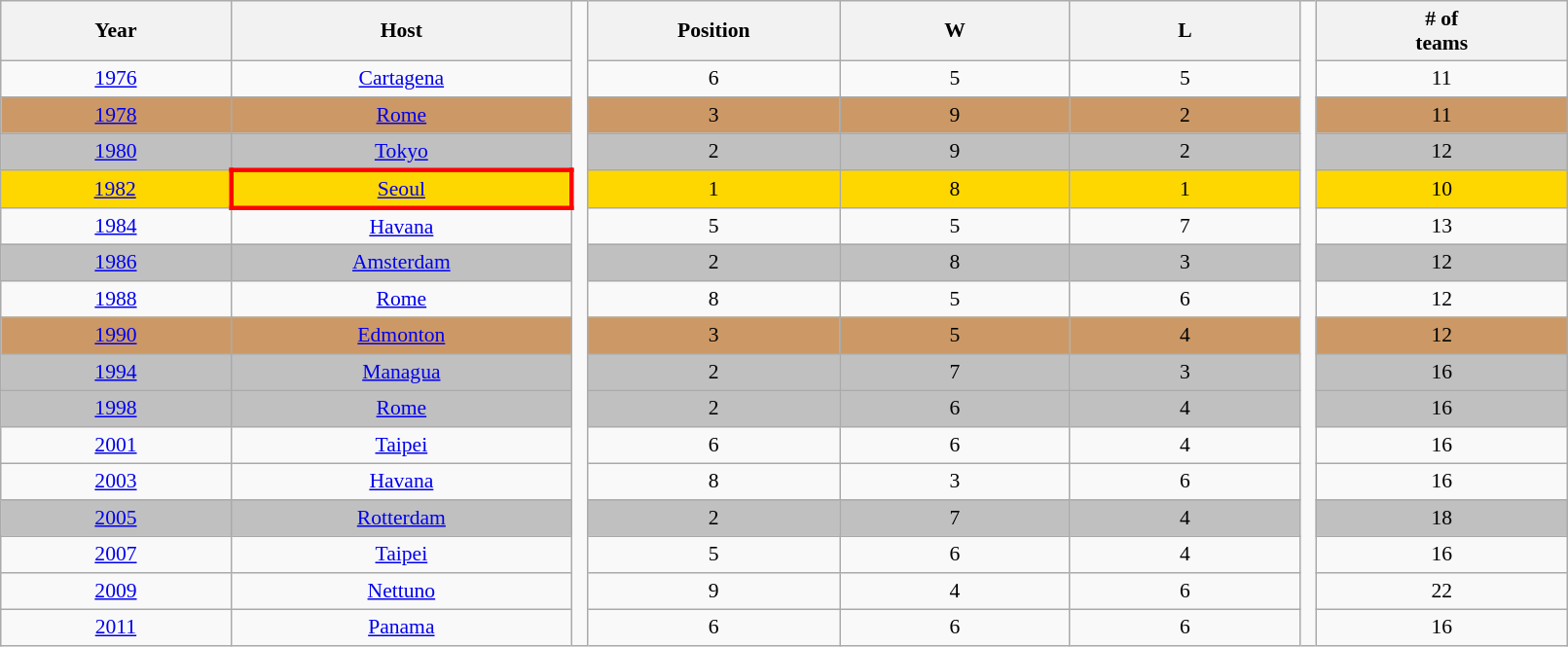<table class="wikitable" style="font-size:90%; width:85%; text-align: center;">
<tr>
<th width="45px">Year</th>
<th width="70px">Host</th>
<td width=1% rowspan=17 style="border-top:none;border-bottom:none;"></td>
<th width="50px">Position</th>
<th width="45px">W</th>
<th width="45px">L</th>
<td width=1% rowspan=17 style="border-top:none;border-bottom:none;"></td>
<th width="50px"># of <br>teams</th>
</tr>
<tr style="height: 25px;">
<td><a href='#'>1976</a></td>
<td><a href='#'>Cartagena</a></td>
<td>6</td>
<td>5</td>
<td>5</td>
<td>11</td>
</tr>
<tr style="height: 25px;" bgcolor="#cc9966">
<td><a href='#'>1978</a></td>
<td><a href='#'>Rome</a></td>
<td>3</td>
<td>9</td>
<td>2</td>
<td>11</td>
</tr>
<tr style="height: 25px;" bgcolor=silver>
<td><a href='#'>1980</a></td>
<td><a href='#'>Tokyo</a></td>
<td>2</td>
<td>9</td>
<td>2</td>
<td>12</td>
</tr>
<tr style="height: 25px;" bgcolor=gold>
<td><a href='#'>1982</a></td>
<td style="border: 3px solid red"><a href='#'>Seoul</a></td>
<td>1</td>
<td>8</td>
<td>1</td>
<td>10</td>
</tr>
<tr style="height: 25px;">
<td><a href='#'>1984</a></td>
<td><a href='#'>Havana</a></td>
<td>5</td>
<td>5</td>
<td>7</td>
<td>13</td>
</tr>
<tr style="height: 25px;" bgcolor=silver>
<td><a href='#'>1986</a></td>
<td><a href='#'>Amsterdam</a></td>
<td>2</td>
<td>8</td>
<td>3</td>
<td>12</td>
</tr>
<tr style="height: 25px;">
<td><a href='#'>1988</a></td>
<td><a href='#'>Rome</a></td>
<td>8</td>
<td>5</td>
<td>6</td>
<td>12</td>
</tr>
<tr style="height: 25px;" bgcolor="#cc9966">
<td><a href='#'>1990</a></td>
<td><a href='#'>Edmonton</a></td>
<td>3</td>
<td>5</td>
<td>4</td>
<td>12</td>
</tr>
<tr style="height: 25px;" bgcolor=silver>
<td><a href='#'>1994</a></td>
<td><a href='#'>Managua</a></td>
<td>2</td>
<td>7</td>
<td>3</td>
<td>16</td>
</tr>
<tr style="height: 25px;" bgcolor=silver>
<td><a href='#'>1998</a></td>
<td><a href='#'>Rome</a></td>
<td>2</td>
<td>6</td>
<td>4</td>
<td>16</td>
</tr>
<tr style="height: 25px;">
<td><a href='#'>2001</a></td>
<td><a href='#'>Taipei</a></td>
<td>6</td>
<td>6</td>
<td>4</td>
<td>16</td>
</tr>
<tr style="height: 25px;">
<td><a href='#'>2003</a></td>
<td><a href='#'>Havana</a></td>
<td>8</td>
<td>3</td>
<td>6</td>
<td>16</td>
</tr>
<tr style="height: 25px;" bgcolor=silver>
<td><a href='#'>2005</a></td>
<td><a href='#'>Rotterdam</a></td>
<td>2</td>
<td>7</td>
<td>4</td>
<td>18</td>
</tr>
<tr style="height: 25px;">
<td><a href='#'>2007</a></td>
<td><a href='#'>Taipei</a></td>
<td>5</td>
<td>6</td>
<td>4</td>
<td>16</td>
</tr>
<tr style="height: 25px;">
<td><a href='#'>2009</a></td>
<td><a href='#'>Nettuno</a></td>
<td>9</td>
<td>4</td>
<td>6</td>
<td>22</td>
</tr>
<tr style="height: 25px;">
<td><a href='#'>2011</a></td>
<td><a href='#'>Panama</a></td>
<td>6</td>
<td>6</td>
<td>6</td>
<td>16</td>
</tr>
</table>
